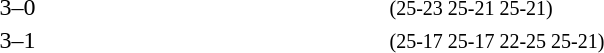<table>
<tr>
<th width=200></th>
<th width=80></th>
<th width=200></th>
<th width=220></th>
</tr>
<tr>
<td align=right><strong></strong></td>
<td align=center>3–0</td>
<td></td>
<td><small>(25-23 25-21 25-21)</small></td>
</tr>
<tr>
<td align=right><strong></strong></td>
<td align=center>3–1</td>
<td></td>
<td><small>(25-17 25-17 22-25 25-21)</small></td>
</tr>
</table>
